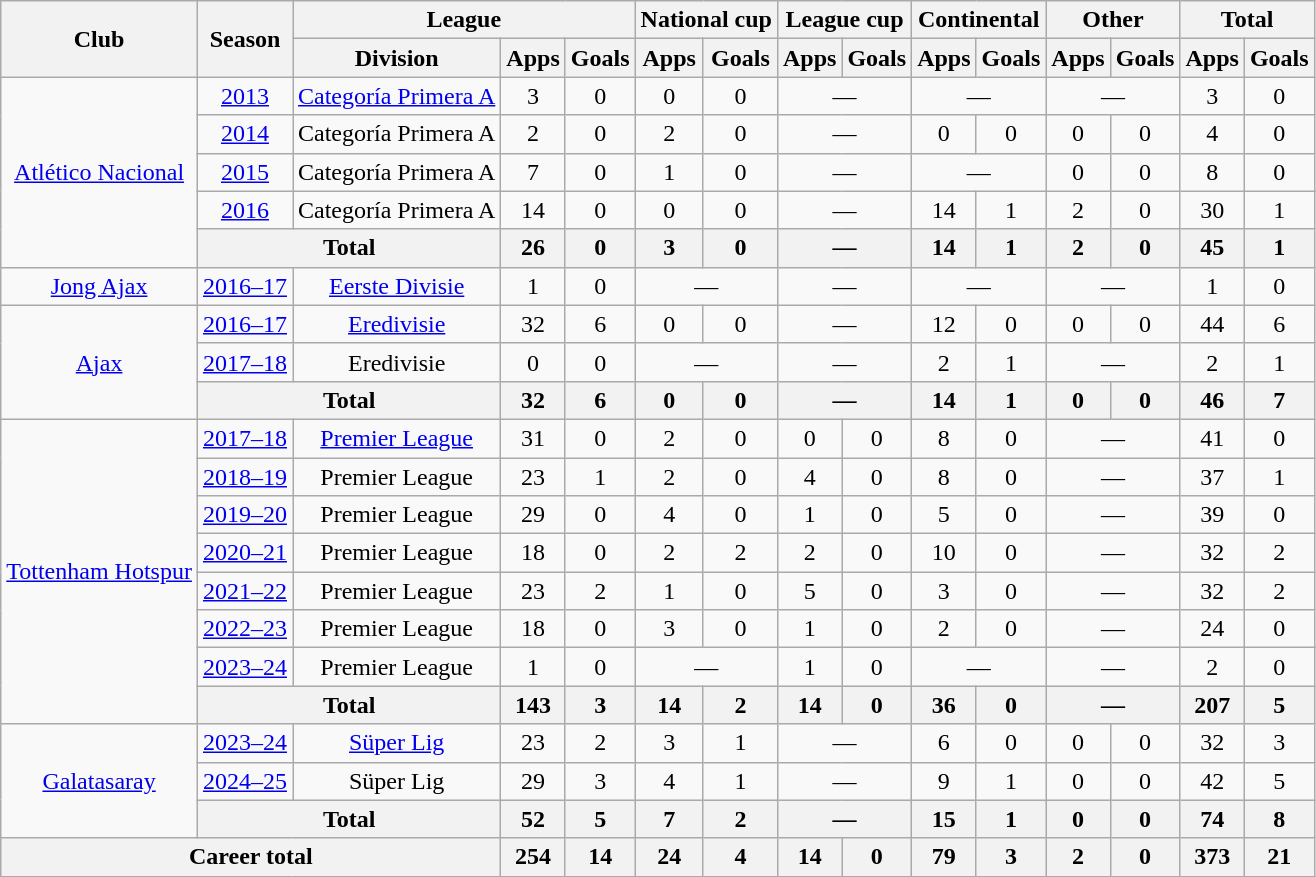<table class="wikitable" style="text-align:center">
<tr>
<th rowspan=2>Club</th>
<th rowspan=2>Season</th>
<th colspan=3>League</th>
<th colspan=2>National cup</th>
<th colspan=2>League cup</th>
<th colspan=2>Continental</th>
<th colspan=2>Other</th>
<th colspan=2>Total</th>
</tr>
<tr>
<th>Division</th>
<th>Apps</th>
<th>Goals</th>
<th>Apps</th>
<th>Goals</th>
<th>Apps</th>
<th>Goals</th>
<th>Apps</th>
<th>Goals</th>
<th>Apps</th>
<th>Goals</th>
<th>Apps</th>
<th>Goals</th>
</tr>
<tr>
<td rowspan=5><a href='#'>Atlético Nacional</a></td>
<td><a href='#'>2013</a></td>
<td><a href='#'>Categoría Primera A</a></td>
<td>3</td>
<td>0</td>
<td>0</td>
<td>0</td>
<td colspan=2>—</td>
<td colspan=2>—</td>
<td colspan=2>—</td>
<td>3</td>
<td>0</td>
</tr>
<tr>
<td><a href='#'>2014</a></td>
<td>Categoría Primera A</td>
<td>2</td>
<td>0</td>
<td>2</td>
<td>0</td>
<td colspan=2>—</td>
<td>0</td>
<td>0</td>
<td>0</td>
<td>0</td>
<td>4</td>
<td>0</td>
</tr>
<tr>
<td><a href='#'>2015</a></td>
<td>Categoría Primera A</td>
<td>7</td>
<td>0</td>
<td>1</td>
<td>0</td>
<td colspan=2>—</td>
<td colspan=2>—</td>
<td>0</td>
<td>0</td>
<td>8</td>
<td>0</td>
</tr>
<tr>
<td><a href='#'>2016</a></td>
<td>Categoría Primera A</td>
<td>14</td>
<td>0</td>
<td>0</td>
<td>0</td>
<td colspan=2>—</td>
<td>14</td>
<td>1</td>
<td>2</td>
<td>0</td>
<td>30</td>
<td>1</td>
</tr>
<tr>
<th colspan=2>Total</th>
<th>26</th>
<th>0</th>
<th>3</th>
<th>0</th>
<th colspan=2>—</th>
<th>14</th>
<th>1</th>
<th>2</th>
<th>0</th>
<th>45</th>
<th>1</th>
</tr>
<tr>
<td><a href='#'>Jong Ajax</a></td>
<td><a href='#'>2016–17</a></td>
<td><a href='#'>Eerste Divisie</a></td>
<td>1</td>
<td>0</td>
<td colspan=2>—</td>
<td colspan=2>—</td>
<td colspan=2>—</td>
<td colspan=2>—</td>
<td>1</td>
<td>0</td>
</tr>
<tr>
<td rowspan=3><a href='#'>Ajax</a></td>
<td><a href='#'>2016–17</a></td>
<td><a href='#'>Eredivisie</a></td>
<td>32</td>
<td>6</td>
<td>0</td>
<td>0</td>
<td colspan=2>—</td>
<td>12</td>
<td>0</td>
<td>0</td>
<td>0</td>
<td>44</td>
<td>6</td>
</tr>
<tr>
<td><a href='#'>2017–18</a></td>
<td>Eredivisie</td>
<td>0</td>
<td>0</td>
<td colspan=2>—</td>
<td colspan=2>—</td>
<td>2</td>
<td>1</td>
<td colspan=2>—</td>
<td>2</td>
<td>1</td>
</tr>
<tr>
<th colspan=2>Total</th>
<th>32</th>
<th>6</th>
<th>0</th>
<th>0</th>
<th colspan=2>—</th>
<th>14</th>
<th>1</th>
<th>0</th>
<th>0</th>
<th>46</th>
<th>7</th>
</tr>
<tr>
<td rowspan=8><a href='#'>Tottenham Hotspur</a></td>
<td><a href='#'>2017–18</a></td>
<td><a href='#'>Premier League</a></td>
<td>31</td>
<td>0</td>
<td>2</td>
<td>0</td>
<td>0</td>
<td>0</td>
<td>8</td>
<td>0</td>
<td colspan=2>—</td>
<td>41</td>
<td>0</td>
</tr>
<tr>
<td><a href='#'>2018–19</a></td>
<td>Premier League</td>
<td>23</td>
<td>1</td>
<td>2</td>
<td>0</td>
<td>4</td>
<td>0</td>
<td>8</td>
<td>0</td>
<td colspan=2>—</td>
<td>37</td>
<td>1</td>
</tr>
<tr>
<td><a href='#'>2019–20</a></td>
<td>Premier League</td>
<td>29</td>
<td>0</td>
<td>4</td>
<td>0</td>
<td>1</td>
<td>0</td>
<td>5</td>
<td>0</td>
<td colspan=2>—</td>
<td>39</td>
<td>0</td>
</tr>
<tr>
<td><a href='#'>2020–21</a></td>
<td>Premier League</td>
<td>18</td>
<td>0</td>
<td>2</td>
<td>2</td>
<td>2</td>
<td>0</td>
<td>10</td>
<td>0</td>
<td colspan=2>—</td>
<td>32</td>
<td>2</td>
</tr>
<tr>
<td><a href='#'>2021–22</a></td>
<td>Premier League</td>
<td>23</td>
<td>2</td>
<td>1</td>
<td>0</td>
<td>5</td>
<td>0</td>
<td>3</td>
<td>0</td>
<td colspan=2>—</td>
<td>32</td>
<td>2</td>
</tr>
<tr>
<td><a href='#'>2022–23</a></td>
<td>Premier League</td>
<td>18</td>
<td>0</td>
<td>3</td>
<td>0</td>
<td>1</td>
<td>0</td>
<td>2</td>
<td>0</td>
<td colspan=2>—</td>
<td>24</td>
<td>0</td>
</tr>
<tr>
<td><a href='#'>2023–24</a></td>
<td>Premier League</td>
<td>1</td>
<td>0</td>
<td colspan=2>—</td>
<td>1</td>
<td>0</td>
<td colspan=2>—</td>
<td colspan=2>—</td>
<td>2</td>
<td>0</td>
</tr>
<tr>
<th colspan=2>Total</th>
<th>143</th>
<th>3</th>
<th>14</th>
<th>2</th>
<th>14</th>
<th>0</th>
<th>36</th>
<th>0</th>
<th colspan=2>—</th>
<th>207</th>
<th>5</th>
</tr>
<tr>
<td rowspan=3><a href='#'>Galatasaray</a></td>
<td><a href='#'>2023–24</a></td>
<td><a href='#'>Süper Lig</a></td>
<td>23</td>
<td>2</td>
<td>3</td>
<td>1</td>
<td colspan=2>—</td>
<td>6</td>
<td>0</td>
<td>0</td>
<td>0</td>
<td>32</td>
<td>3</td>
</tr>
<tr>
<td><a href='#'>2024–25</a></td>
<td>Süper Lig</td>
<td>29</td>
<td>3</td>
<td>4</td>
<td>1</td>
<td colspan=2>—</td>
<td>9</td>
<td>1</td>
<td>0</td>
<td>0</td>
<td>42</td>
<td>5</td>
</tr>
<tr>
<th colspan=2>Total</th>
<th>52</th>
<th>5</th>
<th>7</th>
<th>2</th>
<th colspan=2>—</th>
<th>15</th>
<th>1</th>
<th>0</th>
<th>0</th>
<th>74</th>
<th>8</th>
</tr>
<tr>
<th colspan=3>Career total</th>
<th>254</th>
<th>14</th>
<th>24</th>
<th>4</th>
<th>14</th>
<th>0</th>
<th>79</th>
<th>3</th>
<th>2</th>
<th>0</th>
<th>373</th>
<th>21</th>
</tr>
</table>
